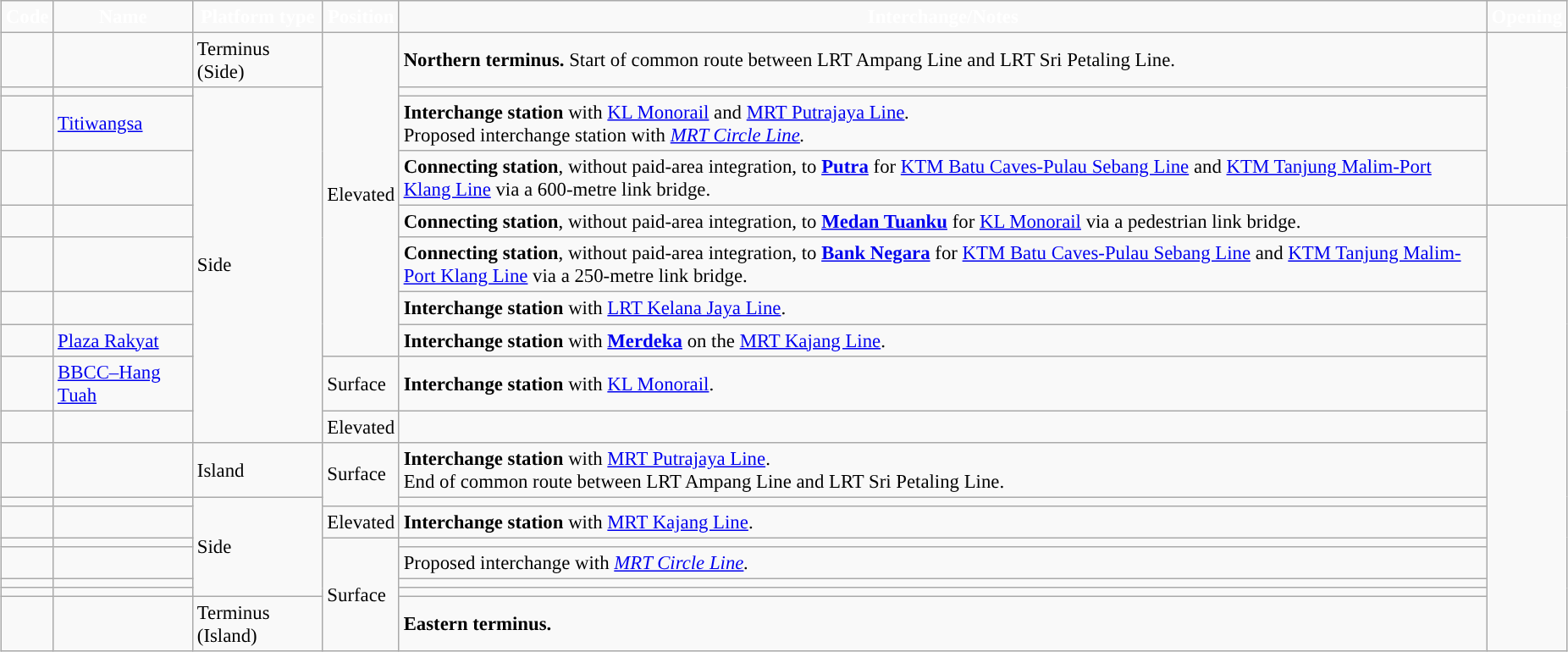<table style="margin-left:1em; margin-bottom:1em; color:black; font-size:95%;" class="wikitable sortable">
<tr align="center" style="color:white">
<td><strong>Code</strong></td>
<td><strong>Name</strong></td>
<td><strong>Platform type</strong></td>
<td><strong>Position</strong></td>
<td><strong>Interchange/Notes</strong></td>
<td><strong>Opening</strong></td>
</tr>
<tr>
<td></td>
<td><strong></strong></td>
<td>Terminus (Side)</td>
<td rowspan="8">Elevated</td>
<td><strong>Northern terminus.</strong> Start of common route between LRT Ampang Line and LRT Sri Petaling Line.</td>
<td rowspan="4"></td>
</tr>
<tr>
<td></td>
<td></td>
<td rowspan="9">Side</td>
<td></td>
</tr>
<tr>
<td></td>
<td><a href='#'>Titiwangsa</a></td>
<td><strong>Interchange station</strong> with  <a href='#'>KL Monorail</a> and <a href='#'>MRT Putrajaya Line</a><em>.</em><br>Proposed interchange station with  <em><a href='#'>MRT Circle Line</a>.</em></td>
</tr>
<tr>
<td></td>
<td></td>
<td><strong>Connecting station</strong>, without paid-area integration, to  <strong><a href='#'>Putra</a></strong> for <a href='#'>KTM Batu Caves-Pulau Sebang Line</a> and <a href='#'>KTM Tanjung Malim-Port Klang Line</a> via a 600-metre link bridge.</td>
</tr>
<tr>
<td></td>
<td></td>
<td><strong>Connecting station</strong>, without paid-area integration, to  <a href='#'><strong>Medan Tuanku</strong></a> for <a href='#'>KL Monorail</a> via a pedestrian link bridge.</td>
<td rowspan="14"></td>
</tr>
<tr>
<td></td>
<td></td>
<td><strong>Connecting station</strong>, without paid-area integration, to  <strong><a href='#'>Bank Negara</a></strong> for <a href='#'>KTM Batu Caves-Pulau Sebang Line</a> and <a href='#'>KTM Tanjung Malim-Port Klang Line</a> via a 250-metre link bridge.</td>
</tr>
<tr>
<td></td>
<td></td>
<td><strong>Interchange station</strong> with  <a href='#'>LRT Kelana Jaya Line</a>.</td>
</tr>
<tr>
<td></td>
<td><a href='#'>Plaza Rakyat</a></td>
<td><strong>Interchange station</strong> with  <strong><a href='#'>Merdeka</a></strong> on the <a href='#'>MRT Kajang Line</a>.</td>
</tr>
<tr>
<td></td>
<td><a href='#'>BBCC–Hang Tuah</a></td>
<td>Surface</td>
<td><strong>Interchange station</strong> with  <a href='#'>KL Monorail</a>.</td>
</tr>
<tr>
<td></td>
<td></td>
<td>Elevated</td>
<td></td>
</tr>
<tr>
<td></td>
<td></td>
<td>Island</td>
<td rowspan="2">Surface</td>
<td><strong>Interchange station</strong> with  <a href='#'>MRT Putrajaya Line</a>.<br>End of common route between LRT Ampang Line and LRT Sri Petaling Line.</td>
</tr>
<tr>
<td></td>
<td></td>
<td rowspan="6">Side</td>
<td></td>
</tr>
<tr>
<td></td>
<td></td>
<td>Elevated</td>
<td><strong>Interchange station</strong> with  <a href='#'>MRT Kajang Line</a>.</td>
</tr>
<tr>
<td></td>
<td></td>
<td rowspan="5">Surface</td>
<td></td>
</tr>
<tr>
<td></td>
<td></td>
<td>Proposed interchange with  <em><a href='#'>MRT Circle Line</a>.</em></td>
</tr>
<tr>
<td></td>
<td></td>
<td></td>
</tr>
<tr>
<td></td>
<td></td>
<td></td>
</tr>
<tr>
<td></td>
<td><strong></strong></td>
<td Terminal station>Terminus (Island)</td>
<td><strong>Eastern terminus.</strong></td>
</tr>
</table>
